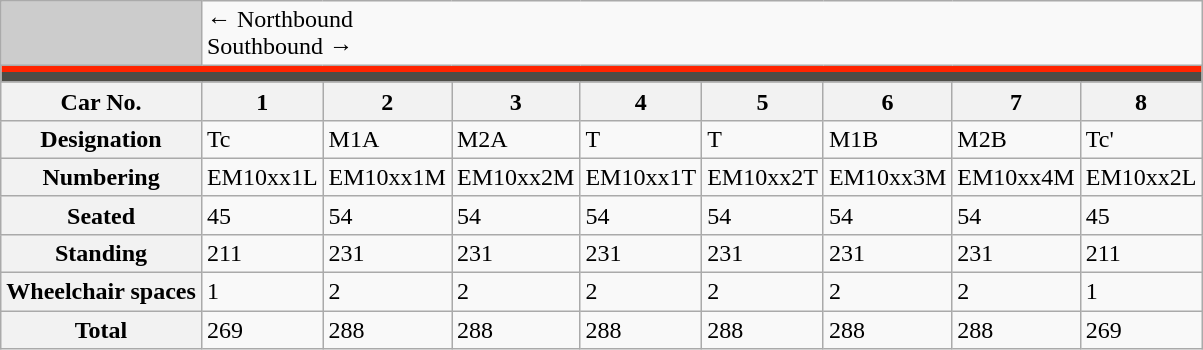<table class="wikitable">
<tr>
<td style="background-color:#ccc;"> </td>
<td colspan="8"><div>← Northbound</div><div>Southbound →</div></td>
</tr>
<tr style="line-height: 3.3px; background-color: #ff2400;">
<td colspan="9" style="padding:0; border:0;"> </td>
</tr>
<tr style="line-height: 6.7px; background-color: #4c4c46;">
<td colspan="9" style="padding:0; border:0;"> </td>
</tr>
<tr>
<th>Car No.</th>
<th>1</th>
<th>2</th>
<th>3</th>
<th>4</th>
<th>5</th>
<th>6</th>
<th>7</th>
<th>8</th>
</tr>
<tr>
<th>Designation</th>
<td>Tc</td>
<td>M1A</td>
<td>M2A</td>
<td>T</td>
<td>T</td>
<td>M1B</td>
<td>M2B</td>
<td>Tc'</td>
</tr>
<tr>
<th>Numbering</th>
<td>EM10xx1L</td>
<td>EM10xx1M</td>
<td>EM10xx2M</td>
<td>EM10xx1T</td>
<td>EM10xx2T</td>
<td>EM10xx3M</td>
<td>EM10xx4M</td>
<td>EM10xx2L</td>
</tr>
<tr>
<th>Seated</th>
<td>45</td>
<td>54</td>
<td>54</td>
<td>54</td>
<td>54</td>
<td>54</td>
<td>54</td>
<td>45</td>
</tr>
<tr>
<th>Standing</th>
<td>211</td>
<td>231</td>
<td>231</td>
<td>231</td>
<td>231</td>
<td>231</td>
<td>231</td>
<td>211</td>
</tr>
<tr>
<th>Wheelchair spaces</th>
<td>1</td>
<td>2</td>
<td>2</td>
<td>2</td>
<td>2</td>
<td>2</td>
<td>2</td>
<td>1</td>
</tr>
<tr>
<th>Total</th>
<td>269</td>
<td>288</td>
<td>288</td>
<td>288</td>
<td>288</td>
<td>288</td>
<td>288</td>
<td>269</td>
</tr>
</table>
